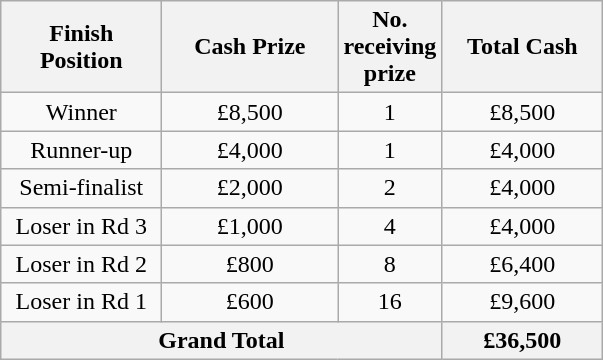<table class="wikitable" style="text-align:center;">
<tr>
<th width=100 abbr="Finish Position">Finish Position</th>
<th width=110 abbr="Cash Prize">Cash Prize</th>
<th width=50 abbr="No. receiving prize">No. receiving prize</th>
<th width=100 abbr="Total Cash">Total Cash</th>
</tr>
<tr>
<td>Winner</td>
<td>£8,500</td>
<td>1</td>
<td>£8,500</td>
</tr>
<tr>
<td>Runner-up</td>
<td>£4,000</td>
<td>1</td>
<td>£4,000</td>
</tr>
<tr>
<td>Semi-finalist</td>
<td>£2,000</td>
<td>2</td>
<td>£4,000</td>
</tr>
<tr>
<td>Loser in Rd 3</td>
<td>£1,000</td>
<td>4</td>
<td>£4,000</td>
</tr>
<tr>
<td>Loser in Rd 2</td>
<td>£800</td>
<td>8</td>
<td>£6,400</td>
</tr>
<tr>
<td>Loser in Rd 1</td>
<td>£600</td>
<td>16</td>
<td>£9,600</td>
</tr>
<tr>
<th colspan="3">Grand Total</th>
<th>£36,500</th>
</tr>
</table>
